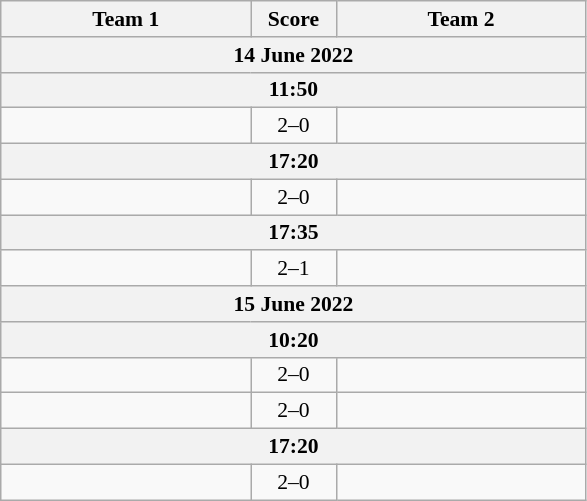<table class="wikitable" style="text-align: center; font-size:90% ">
<tr>
<th align="right" width="160">Team 1</th>
<th width="50">Score</th>
<th align="left" width="160">Team 2</th>
</tr>
<tr>
<th colspan=3>14 June 2022</th>
</tr>
<tr>
<th colspan=3>11:50</th>
</tr>
<tr>
<td align=right></td>
<td align=center>2–0</td>
<td align=left></td>
</tr>
<tr>
<th colspan=3>17:20</th>
</tr>
<tr>
<td align=right></td>
<td align=center>2–0</td>
<td align=left></td>
</tr>
<tr>
<th colspan=3>17:35</th>
</tr>
<tr>
<td align=right></td>
<td align=center>2–1</td>
<td align=left></td>
</tr>
<tr>
<th colspan=3>15 June 2022</th>
</tr>
<tr>
<th colspan=3>10:20</th>
</tr>
<tr>
<td align=right></td>
<td align=center>2–0</td>
<td align=left></td>
</tr>
<tr>
<td align=right></td>
<td align=center>2–0</td>
<td align=left></td>
</tr>
<tr>
<th colspan=3>17:20</th>
</tr>
<tr>
<td align=right></td>
<td align=center>2–0</td>
<td align=left></td>
</tr>
</table>
